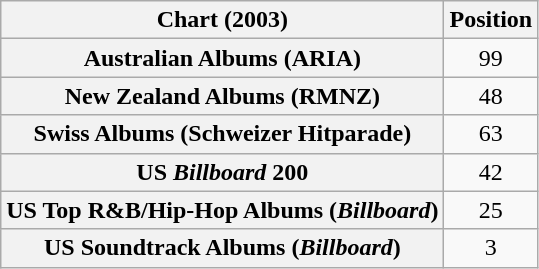<table class="wikitable sortable plainrowheaders" style="text-align:center">
<tr>
<th scope="col">Chart (2003)</th>
<th scope="col">Position</th>
</tr>
<tr>
<th scope="row">Australian Albums (ARIA)</th>
<td>99</td>
</tr>
<tr>
<th scope="row">New Zealand Albums (RMNZ)</th>
<td>48</td>
</tr>
<tr>
<th scope="row">Swiss Albums (Schweizer Hitparade)</th>
<td>63</td>
</tr>
<tr>
<th scope="row">US <em>Billboard</em> 200</th>
<td>42</td>
</tr>
<tr>
<th scope="row">US Top R&B/Hip-Hop Albums (<em>Billboard</em>)</th>
<td>25</td>
</tr>
<tr>
<th scope="row">US Soundtrack Albums (<em>Billboard</em>)</th>
<td>3</td>
</tr>
</table>
